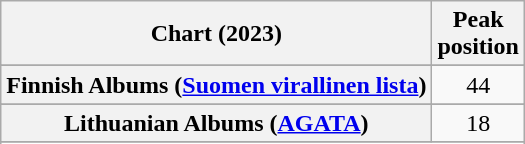<table class="wikitable sortable plainrowheaders" style="text-align:center">
<tr>
<th scope="col">Chart (2023)</th>
<th scope="col">Peak<br>position</th>
</tr>
<tr>
</tr>
<tr>
</tr>
<tr>
</tr>
<tr>
</tr>
<tr>
</tr>
<tr>
</tr>
<tr>
</tr>
<tr>
<th scope="row">Finnish Albums (<a href='#'>Suomen virallinen lista</a>)</th>
<td>44</td>
</tr>
<tr>
</tr>
<tr>
</tr>
<tr>
</tr>
<tr>
<th scope="row">Lithuanian Albums (<a href='#'>AGATA</a>)</th>
<td>18</td>
</tr>
<tr>
</tr>
<tr>
</tr>
<tr>
</tr>
<tr>
</tr>
<tr>
</tr>
<tr>
</tr>
<tr>
</tr>
</table>
